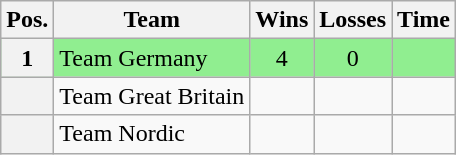<table class="wikitable">
<tr>
<th>Pos.</th>
<th>Team</th>
<th>Wins</th>
<th>Losses</th>
<th>Time</th>
</tr>
<tr style="background:lightgreen;">
<th>1</th>
<td> Team Germany</td>
<td style="text-align:center;">4</td>
<td style="text-align:center;">0</td>
<td style="text-align:center;"></td>
</tr>
<tr>
<th></th>
<td> Team Great Britain</td>
<td style="text-align:center;"></td>
<td style="text-align:center;"></td>
<td style="text-align:center;"></td>
</tr>
<tr>
<th></th>
<td> Team Nordic</td>
<td style="text-align:center;"></td>
<td style="text-align:center;"></td>
<td style="text-align:center;"></td>
</tr>
</table>
